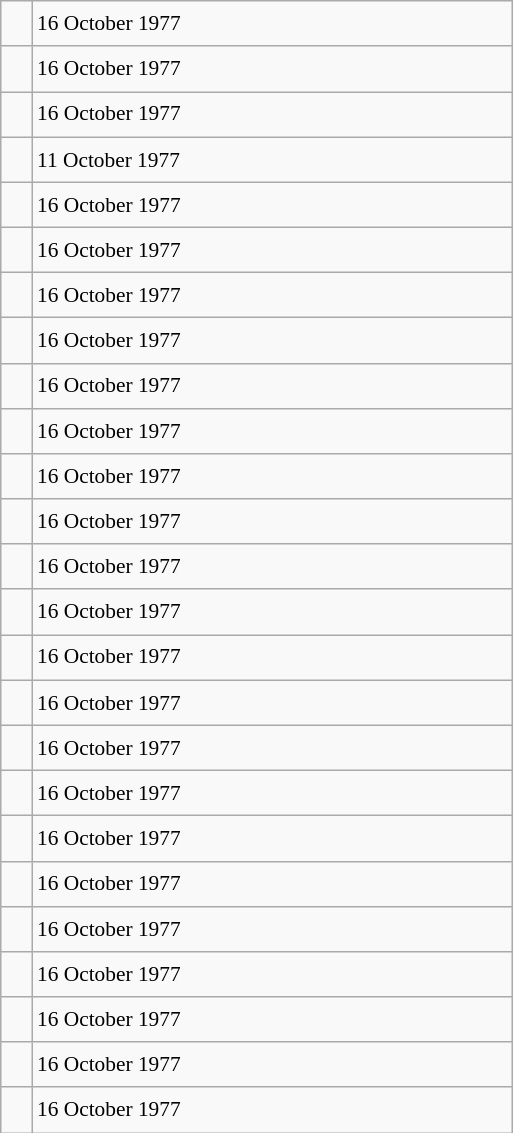<table class="wikitable" style="font-size: 89%; float: left; width: 24em; margin-right: 1em; line-height: 1.65em">
<tr>
<td></td>
<td>16 October 1977</td>
</tr>
<tr>
<td></td>
<td>16 October 1977</td>
</tr>
<tr>
<td></td>
<td>16 October 1977</td>
</tr>
<tr>
<td></td>
<td>11 October 1977</td>
</tr>
<tr>
<td></td>
<td>16 October 1977</td>
</tr>
<tr>
<td></td>
<td>16 October 1977</td>
</tr>
<tr>
<td></td>
<td>16 October 1977</td>
</tr>
<tr>
<td></td>
<td>16 October 1977</td>
</tr>
<tr>
<td></td>
<td>16 October 1977</td>
</tr>
<tr>
<td></td>
<td>16 October 1977</td>
</tr>
<tr>
<td></td>
<td>16 October 1977</td>
</tr>
<tr>
<td></td>
<td>16 October 1977</td>
</tr>
<tr>
<td></td>
<td>16 October 1977</td>
</tr>
<tr>
<td></td>
<td>16 October 1977</td>
</tr>
<tr>
<td></td>
<td>16 October 1977</td>
</tr>
<tr>
<td></td>
<td>16 October 1977</td>
</tr>
<tr>
<td></td>
<td>16 October 1977</td>
</tr>
<tr>
<td></td>
<td>16 October 1977</td>
</tr>
<tr>
<td></td>
<td>16 October 1977</td>
</tr>
<tr>
<td></td>
<td>16 October 1977</td>
</tr>
<tr>
<td></td>
<td>16 October 1977</td>
</tr>
<tr>
<td></td>
<td>16 October 1977</td>
</tr>
<tr>
<td></td>
<td>16 October 1977</td>
</tr>
<tr>
<td></td>
<td>16 October 1977</td>
</tr>
<tr>
<td></td>
<td>16 October 1977</td>
</tr>
</table>
